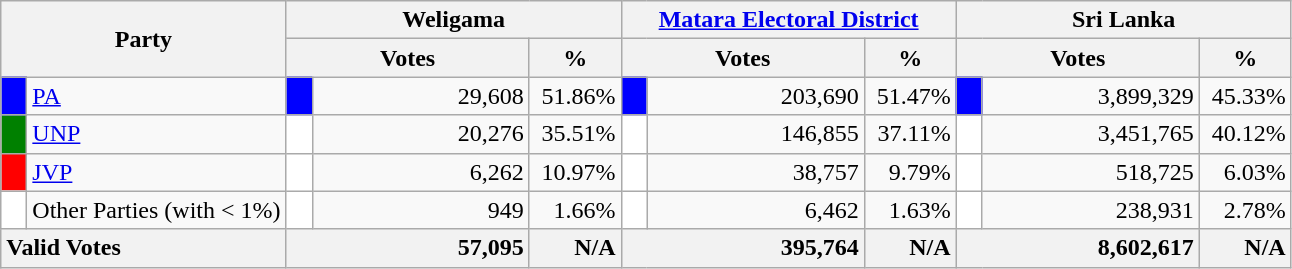<table class="wikitable">
<tr>
<th colspan="2" width="144px"rowspan="2">Party</th>
<th colspan="3" width="216px">Weligama</th>
<th colspan="3" width="216px"><a href='#'>Matara Electoral District</a></th>
<th colspan="3" width="216px">Sri Lanka</th>
</tr>
<tr>
<th colspan="2" width="144px">Votes</th>
<th>%</th>
<th colspan="2" width="144px">Votes</th>
<th>%</th>
<th colspan="2" width="144px">Votes</th>
<th>%</th>
</tr>
<tr>
<td style="background-color:blue;" width="10px"></td>
<td style="text-align:left;"><a href='#'>PA</a></td>
<td style="background-color:blue;" width="10px"></td>
<td style="text-align:right;">29,608</td>
<td style="text-align:right;">51.86%</td>
<td style="background-color:blue;" width="10px"></td>
<td style="text-align:right;">203,690</td>
<td style="text-align:right;">51.47%</td>
<td style="background-color:blue;" width="10px"></td>
<td style="text-align:right;">3,899,329</td>
<td style="text-align:right;">45.33%</td>
</tr>
<tr>
<td style="background-color:green;" width="10px"></td>
<td style="text-align:left;"><a href='#'>UNP</a></td>
<td style="background-color:white;" width="10px"></td>
<td style="text-align:right;">20,276</td>
<td style="text-align:right;">35.51%</td>
<td style="background-color:white;" width="10px"></td>
<td style="text-align:right;">146,855</td>
<td style="text-align:right;">37.11%</td>
<td style="background-color:white;" width="10px"></td>
<td style="text-align:right;">3,451,765</td>
<td style="text-align:right;">40.12%</td>
</tr>
<tr>
<td style="background-color:red;" width="10px"></td>
<td style="text-align:left;"><a href='#'>JVP</a></td>
<td style="background-color:white;" width="10px"></td>
<td style="text-align:right;">6,262</td>
<td style="text-align:right;">10.97%</td>
<td style="background-color:white;" width="10px"></td>
<td style="text-align:right;">38,757</td>
<td style="text-align:right;">9.79%</td>
<td style="background-color:white;" width="10px"></td>
<td style="text-align:right;">518,725</td>
<td style="text-align:right;">6.03%</td>
</tr>
<tr>
<td style="background-color:white;" width="10px"></td>
<td style="text-align:left;">Other Parties (with < 1%)</td>
<td style="background-color:white;" width="10px"></td>
<td style="text-align:right;">949</td>
<td style="text-align:right;">1.66%</td>
<td style="background-color:white;" width="10px"></td>
<td style="text-align:right;">6,462</td>
<td style="text-align:right;">1.63%</td>
<td style="background-color:white;" width="10px"></td>
<td style="text-align:right;">238,931</td>
<td style="text-align:right;">2.78%</td>
</tr>
<tr>
<th colspan="2" width="144px"style="text-align:left;">Valid Votes</th>
<th style="text-align:right;"colspan="2" width="144px">57,095</th>
<th style="text-align:right;">N/A</th>
<th style="text-align:right;"colspan="2" width="144px">395,764</th>
<th style="text-align:right;">N/A</th>
<th style="text-align:right;"colspan="2" width="144px">8,602,617</th>
<th style="text-align:right;">N/A</th>
</tr>
</table>
